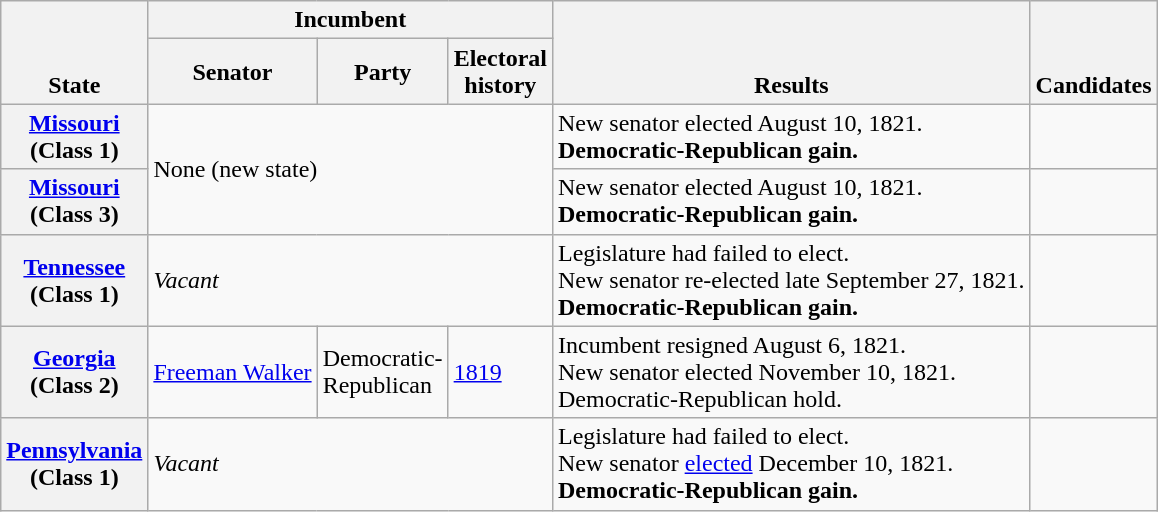<table class=wikitable>
<tr valign=bottom>
<th rowspan=2>State</th>
<th colspan=3>Incumbent</th>
<th rowspan=2>Results</th>
<th rowspan=2>Candidates</th>
</tr>
<tr>
<th>Senator</th>
<th>Party</th>
<th>Electoral<br>history</th>
</tr>
<tr>
<th><a href='#'>Missouri</a><br>(Class 1)</th>
<td colspan=3 rowspan=2>None (new state)</td>
<td>New senator elected August 10, 1821.<br><strong>Democratic-Republican gain.</strong></td>
<td nowrap></td>
</tr>
<tr>
<th><a href='#'>Missouri</a><br>(Class 3)</th>
<td>New senator elected August 10, 1821.<br><strong>Democratic-Republican gain.</strong></td>
<td nowrap></td>
</tr>
<tr>
<th><a href='#'>Tennessee</a><br>(Class 1)</th>
<td colspan=3><em>Vacant</em></td>
<td>Legislature had failed to elect.<br>New senator re-elected late September 27, 1821.<br><strong>Democratic-Republican gain.</strong></td>
<td nowrap></td>
</tr>
<tr>
<th><a href='#'>Georgia</a><br>(Class 2)</th>
<td><a href='#'>Freeman Walker</a></td>
<td>Democratic-<br>Republican</td>
<td><a href='#'>1819 </a></td>
<td>Incumbent resigned August 6, 1821.<br>New senator elected November 10, 1821.<br>Democratic-Republican hold.</td>
<td nowrap></td>
</tr>
<tr>
<th><a href='#'>Pennsylvania</a><br>(Class 1)</th>
<td colspan=3><em>Vacant</em></td>
<td>Legislature had failed to elect.<br>New senator <a href='#'>elected</a> December 10, 1821.<br><strong>Democratic-Republican gain.</strong></td>
<td nowrap></td>
</tr>
</table>
